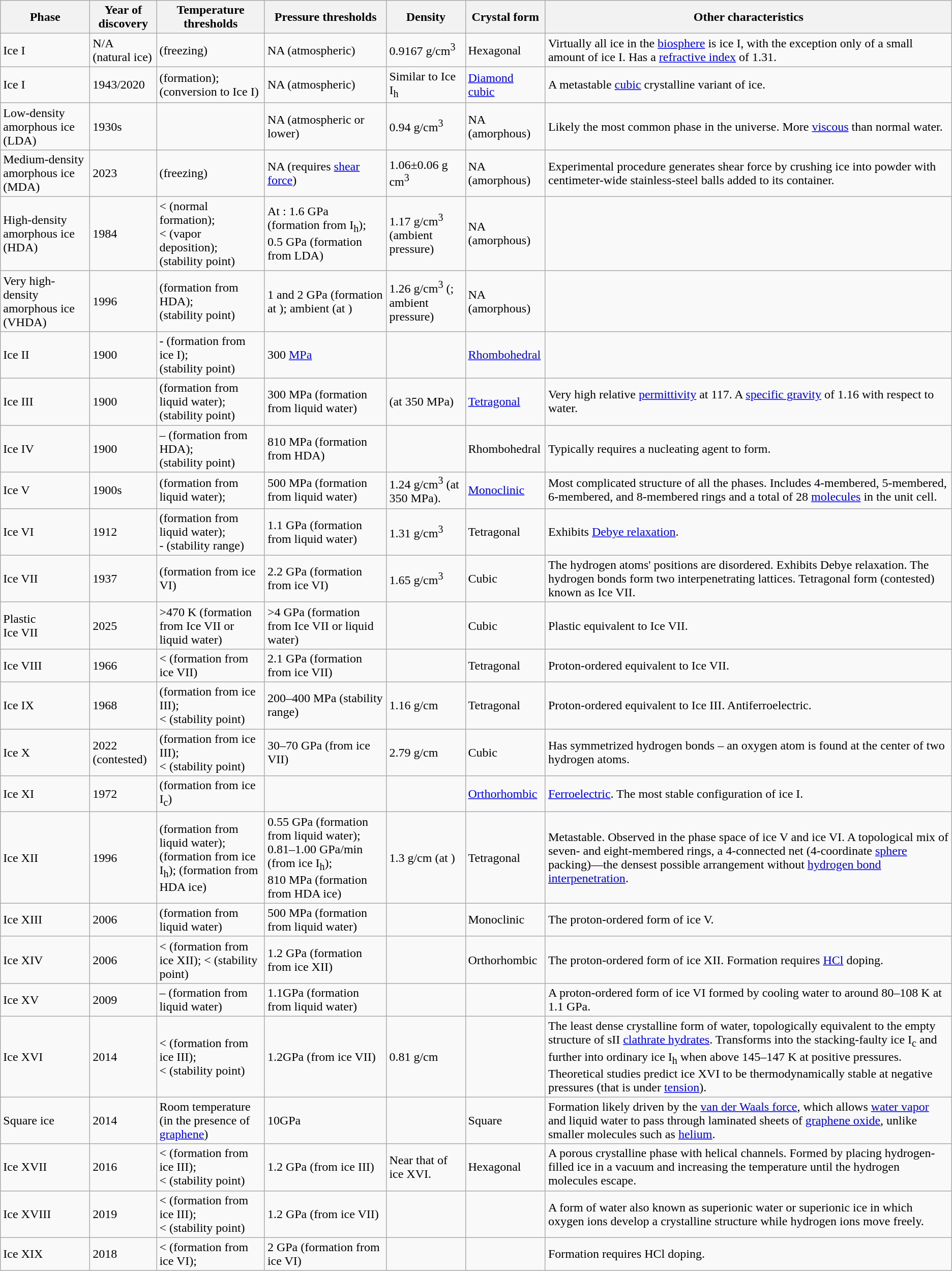<table class="wikitable sortable">
<tr>
<th>Phase</th>
<th>Year of discovery</th>
<th>Temperature thresholds</th>
<th>Pressure thresholds</th>
<th>Density</th>
<th>Crystal form</th>
<th>Other characteristics</th>
</tr>
<tr>
<td>Ice I</td>
<td>N/A<br>(natural ice)</td>
<td> (freezing)</td>
<td>NA (atmospheric)</td>
<td>0.9167 g/cm<sup>3</sup></td>
<td>Hexagonal</td>
<td>Virtually all ice in the <a href='#'>biosphere</a> is ice I, with the exception only of a small amount of ice I. Has a <a href='#'>refractive index</a> of 1.31.</td>
</tr>
<tr>
<td>Ice I</td>
<td>1943/2020</td>
<td> (formation);<br> (conversion to Ice I)</td>
<td>NA (atmospheric)</td>
<td>Similar to Ice I<sub>h</sub></td>
<td><a href='#'>Diamond cubic</a></td>
<td>A metastable <a href='#'>cubic</a> crystalline variant of ice.</td>
</tr>
<tr>
<td>Low-density amorphous ice (LDA)</td>
<td>1930s</td>
<td></td>
<td>NA (atmospheric or lower)</td>
<td>0.94 g/cm<sup>3</sup></td>
<td>NA (amorphous)</td>
<td>Likely the most common phase in the universe. More <a href='#'>viscous</a> than normal water.</td>
</tr>
<tr>
<td>Medium-density amorphous ice (MDA)</td>
<td>2023</td>
<td> (freezing)</td>
<td>NA (requires <a href='#'>shear force</a>)</td>
<td>1.06±0.06 g cm<sup>3</sup></td>
<td>NA (amorphous)</td>
<td>Experimental procedure generates shear force by crushing ice into powder with centimeter-wide stainless-steel balls added to its container.</td>
</tr>
<tr>
<td>High-density amorphous ice (HDA)</td>
<td>1984</td>
<td>< (normal formation);<br>< (vapor deposition);<br> (stability point)</td>
<td>At : 1.6 GPa (formation from I<sub>h</sub>); 0.5 GPa (formation from LDA)</td>
<td>1.17 g/cm<sup>3</sup> (ambient pressure)</td>
<td>NA (amorphous)</td>
<td></td>
</tr>
<tr>
<td>Very high-density amorphous ice (VHDA)</td>
<td>1996</td>
<td> (formation from HDA);<br> (stability point)</td>
<td>1 and 2 GPa (formation at ); ambient (at )</td>
<td>1.26 g/cm<sup>3</sup> (; ambient pressure)</td>
<td>NA (amorphous)</td>
<td></td>
</tr>
<tr>
<td>Ice II</td>
<td>1900</td>
<td> -  (formation from ice I);<br> (stability point)</td>
<td>300 <a href='#'>MPa</a></td>
<td></td>
<td><a href='#'>Rhombohedral</a></td>
<td></td>
</tr>
<tr>
<td>Ice III</td>
<td>1900</td>
<td> (formation from liquid water);<br> (stability point)</td>
<td>300 MPa  (formation from liquid water)</td>
<td> (at 350 MPa)</td>
<td><a href='#'>Tetragonal</a></td>
<td>Very high relative <a href='#'>permittivity</a> at 117. A <a href='#'>specific gravity</a> of 1.16 with respect to water.</td>
</tr>
<tr>
<td>Ice IV</td>
<td>1900</td>
<td> –  (formation from HDA);<br> (stability point)</td>
<td>810 MPa (formation from HDA)</td>
<td></td>
<td>Rhombohedral</td>
<td>Typically requires a nucleating agent to form.</td>
</tr>
<tr>
<td>Ice V</td>
<td>1900s</td>
<td> (formation from liquid water);</td>
<td>500 MPa (formation from liquid water)</td>
<td>1.24 g/cm<sup>3</sup> (at 350 MPa).</td>
<td><a href='#'>Monoclinic</a></td>
<td>Most complicated structure of all the phases. Includes 4-membered, 5-membered, 6-membered, and 8-membered rings and a total of 28 <a href='#'>molecules</a> in the unit cell.</td>
</tr>
<tr>
<td>Ice VI</td>
<td>1912</td>
<td> (formation from liquid water);<br> -  (stability range)</td>
<td>1.1 GPa (formation from liquid water)</td>
<td>1.31 g/cm<sup>3</sup></td>
<td>Tetragonal</td>
<td>Exhibits <a href='#'>Debye relaxation</a>.</td>
</tr>
<tr>
<td>Ice VII</td>
<td>1937</td>
<td> (formation from ice VI)</td>
<td>2.2 GPa (formation from ice VI)</td>
<td>1.65 g/cm<sup>3</sup></td>
<td>Cubic</td>
<td>The hydrogen atoms' positions are disordered. Exhibits Debye relaxation. The hydrogen bonds form two interpenetrating lattices. Tetragonal form (contested) known as Ice VII.</td>
</tr>
<tr>
<td>Plastic<br>Ice VII</td>
<td>2025</td>
<td>>470 K (formation from Ice VII or liquid water)</td>
<td>>4 GPa (formation from Ice VII or liquid water)</td>
<td></td>
<td>Cubic</td>
<td>Plastic equivalent to Ice VII.</td>
</tr>
<tr>
<td>Ice VIII</td>
<td>1966</td>
<td>< (formation from ice VII)</td>
<td>2.1 GPa (formation from ice VII)</td>
<td></td>
<td>Tetragonal</td>
<td>Proton-ordered equivalent to Ice VII.</td>
</tr>
<tr>
<td>Ice IX</td>
<td>1968</td>
<td>  (formation from ice III);<br>< (stability point)</td>
<td>200–400 MPa (stability range)</td>
<td>1.16 g/cm</td>
<td>Tetragonal</td>
<td>Proton-ordered equivalent to Ice III. Antiferroelectric.</td>
</tr>
<tr>
<td>Ice X</td>
<td>2022 (contested)</td>
<td>  (formation from ice III);<br>< (stability point)</td>
<td>30–70 GPa (from ice VII)</td>
<td>2.79 g/cm</td>
<td>Cubic</td>
<td>Has symmetrized hydrogen bonds – an oxygen atom is found at the center of two hydrogen atoms.</td>
</tr>
<tr>
<td>Ice XI</td>
<td>1972</td>
<td>  (formation from ice I<sub>c</sub>)</td>
<td></td>
<td></td>
<td><a href='#'>Orthorhombic</a></td>
<td><a href='#'>Ferroelectric</a>. The most stable configuration of ice I.</td>
</tr>
<tr>
<td>Ice XII</td>
<td>1996</td>
<td> (formation from liquid water);<br> (formation from ice I<sub>h</sub>);   (formation from HDA ice)</td>
<td>0.55 GPa (formation from liquid water);<br>0.81–1.00 GPa/min (from ice I<sub>h</sub>);<br>810 MPa (formation from HDA ice)</td>
<td>1.3 g/cm (at )</td>
<td>Tetragonal</td>
<td>Metastable. Observed in the phase space of ice V and ice VI. A topological mix of seven- and eight-membered rings, a 4-connected net (4-coordinate <a href='#'>sphere</a> packing)—the densest possible arrangement without <a href='#'>hydrogen bond interpenetration</a>.</td>
</tr>
<tr>
<td>Ice XIII</td>
<td>2006</td>
<td> (formation from liquid water)</td>
<td>500 MPa (formation from liquid water)</td>
<td></td>
<td>Monoclinic</td>
<td>The proton-ordered form of ice V.</td>
</tr>
<tr>
<td>Ice XIV</td>
<td>2006</td>
<td><  (formation from ice XII); < (stability point)</td>
<td>1.2 GPa (formation from ice XII)</td>
<td></td>
<td>Orthorhombic</td>
<td>The proton-ordered form of ice XII. Formation requires <a href='#'>HCl</a> doping.</td>
</tr>
<tr>
<td>Ice XV</td>
<td>2009</td>
<td> –  (formation from liquid water)</td>
<td>1.1GPa (formation from liquid water)</td>
<td></td>
<td></td>
<td>A proton-ordered form of ice VI formed by cooling water to around 80–108 K at 1.1 GPa.</td>
</tr>
<tr>
<td>Ice XVI</td>
<td>2014</td>
<td><  (formation from ice III);<br>< (stability point)</td>
<td>1.2GPa (from ice VII)</td>
<td>0.81 g/cm</td>
<td></td>
<td>The least dense crystalline form of water, topologically equivalent to the empty structure of sII <a href='#'>clathrate hydrates</a>. Transforms into the stacking-faulty ice I<sub>c</sub> and further into ordinary ice I<sub>h</sub> when above 145–147 K at positive pressures. Theoretical studies predict ice XVI to be thermodynamically stable at negative pressures (that is under <a href='#'>tension</a>).</td>
</tr>
<tr>
<td>Square ice</td>
<td>2014</td>
<td>Room temperature (in the presence of <a href='#'>graphene</a>)</td>
<td>10GPa</td>
<td></td>
<td>Square</td>
<td>Formation likely driven by the <a href='#'>van der Waals force</a>, which allows <a href='#'>water vapor</a> and liquid water to pass through laminated sheets of <a href='#'>graphene oxide</a>, unlike smaller molecules such as <a href='#'>helium</a>.</td>
</tr>
<tr>
<td>Ice XVII</td>
<td>2016</td>
<td><  (formation from ice III);<br>< (stability point)</td>
<td>1.2 GPa (from ice III)</td>
<td>Near that of ice XVI.</td>
<td>Hexagonal</td>
<td>A porous crystalline phase with helical channels. Formed by placing hydrogen-filled ice in a vacuum and increasing the temperature until the hydrogen molecules escape.</td>
</tr>
<tr>
<td>Ice XVIII</td>
<td>2019</td>
<td>< (formation from ice III);<br>< (stability point)</td>
<td>1.2 GPa (from ice VII)</td>
<td></td>
<td></td>
<td>A form of water also known as superionic water or superionic ice in which oxygen ions develop a crystalline structure while hydrogen ions move freely.</td>
</tr>
<tr>
<td>Ice XIX</td>
<td>2018</td>
<td><  (formation from ice VI);</td>
<td>2 GPa (formation from ice VI)</td>
<td></td>
<td></td>
<td>Formation requires HCl doping.</td>
</tr>
</table>
